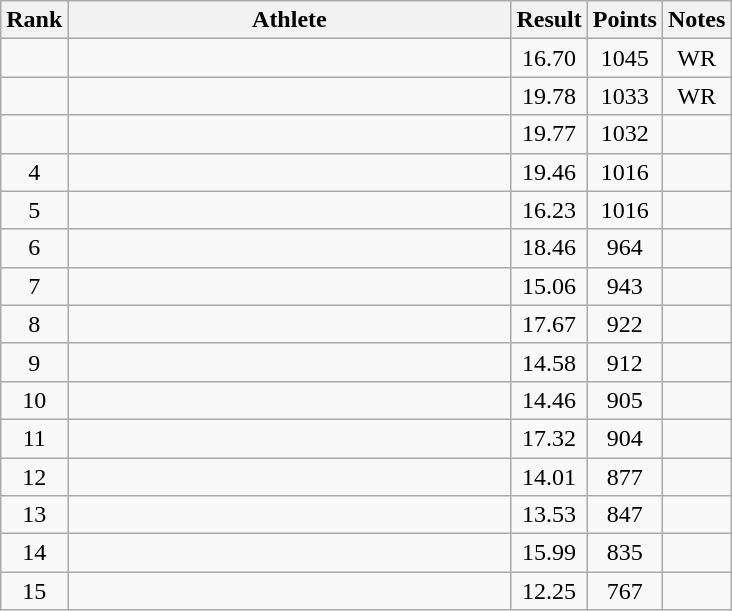<table class="wikitable" style="text-align:center">
<tr>
<th>Rank</th>
<th Style="width:18em">Athlete</th>
<th>Result</th>
<th>Points</th>
<th>Notes</th>
</tr>
<tr>
<td></td>
<td style="text-align:left"></td>
<td>16.70</td>
<td>1045</td>
<td>WR</td>
</tr>
<tr>
<td></td>
<td style="text-align:left"></td>
<td>19.78</td>
<td>1033</td>
<td>WR</td>
</tr>
<tr>
<td></td>
<td style="text-align:left"></td>
<td>19.77</td>
<td>1032</td>
<td></td>
</tr>
<tr>
<td>4</td>
<td style="text-align:left"></td>
<td>19.46</td>
<td>1016</td>
<td></td>
</tr>
<tr>
<td>5</td>
<td style="text-align:left"></td>
<td>16.23</td>
<td>1016</td>
<td></td>
</tr>
<tr>
<td>6</td>
<td style="text-align:left"></td>
<td>18.46</td>
<td>964</td>
<td></td>
</tr>
<tr>
<td>7</td>
<td style="text-align:left"></td>
<td>15.06</td>
<td>943</td>
<td></td>
</tr>
<tr>
<td>8</td>
<td style="text-align:left"></td>
<td>17.67</td>
<td>922</td>
<td></td>
</tr>
<tr>
<td>9</td>
<td style="text-align:left"></td>
<td>14.58</td>
<td>912</td>
<td></td>
</tr>
<tr>
<td>10</td>
<td style="text-align:left"></td>
<td>14.46</td>
<td>905</td>
<td></td>
</tr>
<tr>
<td>11</td>
<td style="text-align:left"></td>
<td>17.32</td>
<td>904</td>
<td></td>
</tr>
<tr>
<td>12</td>
<td style="text-align:left"></td>
<td>14.01</td>
<td>877</td>
<td></td>
</tr>
<tr>
<td>13</td>
<td style="text-align:left"></td>
<td>13.53</td>
<td>847</td>
<td></td>
</tr>
<tr>
<td>14</td>
<td style="text-align:left"></td>
<td>15.99</td>
<td>835</td>
<td></td>
</tr>
<tr>
<td>15</td>
<td style="text-align:left"></td>
<td>12.25</td>
<td>767</td>
<td></td>
</tr>
</table>
